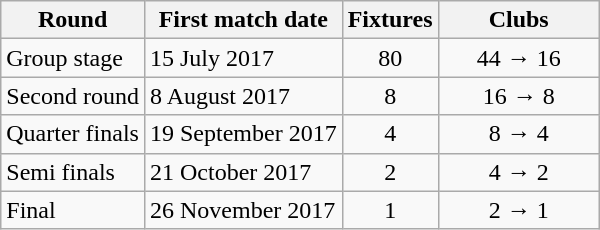<table class="wikitable">
<tr>
<th>Round</th>
<th>First match date</th>
<th>Fixtures</th>
<th width=100>Clubs</th>
</tr>
<tr align=center>
<td align=left>Group stage</td>
<td align=left>15 July 2017</td>
<td>80</td>
<td>44 → 16</td>
</tr>
<tr align=center>
<td align=left>Second round</td>
<td align=left>8 August 2017</td>
<td>8</td>
<td>16 → 8</td>
</tr>
<tr align=center>
<td align=left>Quarter finals</td>
<td align=left>19 September 2017</td>
<td>4</td>
<td>8 → 4</td>
</tr>
<tr align=center>
<td align=left>Semi finals</td>
<td align=left>21 October 2017</td>
<td>2</td>
<td>4 → 2</td>
</tr>
<tr align=center>
<td align=left>Final</td>
<td align=left>26 November 2017</td>
<td>1</td>
<td>2 → 1</td>
</tr>
</table>
